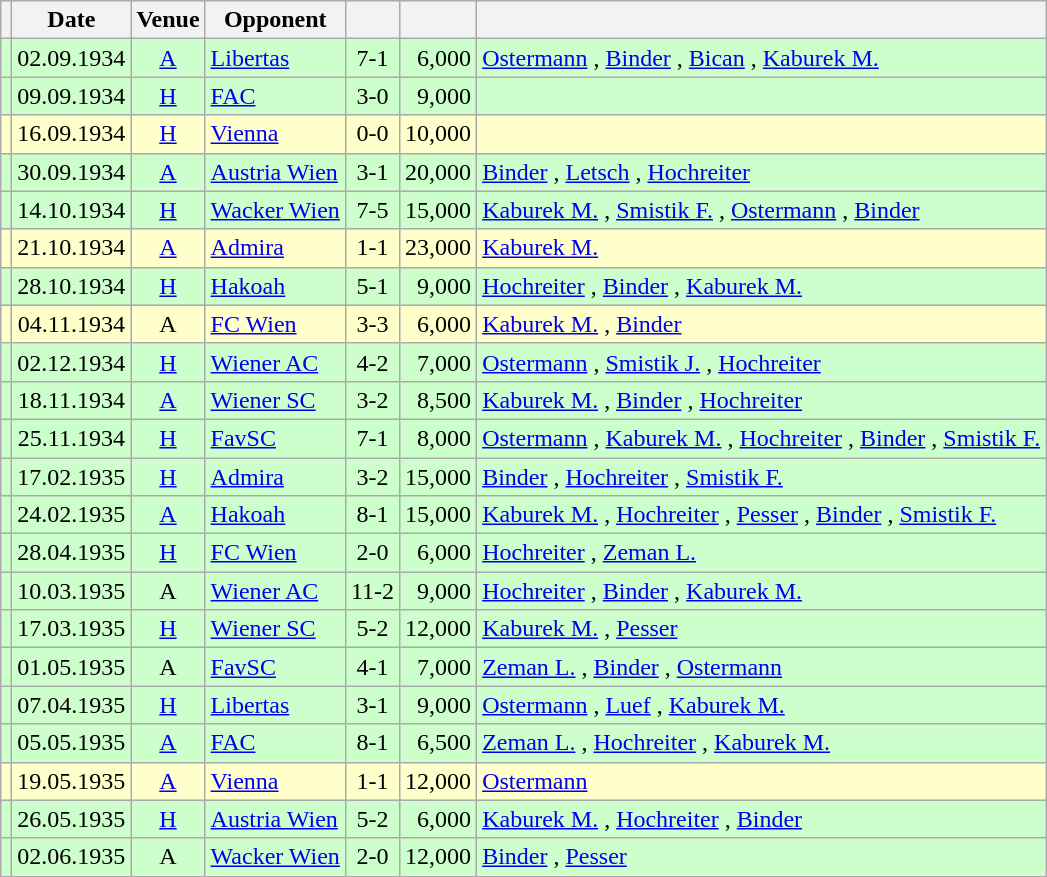<table class="wikitable" Style="text-align: center">
<tr>
<th></th>
<th>Date</th>
<th>Venue</th>
<th>Opponent</th>
<th></th>
<th></th>
<th></th>
</tr>
<tr style="background:#cfc">
<td></td>
<td>02.09.1934</td>
<td><a href='#'>A</a></td>
<td align="left"><a href='#'>Libertas</a></td>
<td>7-1</td>
<td align="right">6,000</td>
<td align="left"><a href='#'>Ostermann</a>  , <a href='#'>Binder</a>  , <a href='#'>Bican</a>  , <a href='#'>Kaburek M.</a> </td>
</tr>
<tr style="background:#cfc">
<td></td>
<td>09.09.1934</td>
<td><a href='#'>H</a></td>
<td align="left"><a href='#'>FAC</a></td>
<td>3-0</td>
<td align="right">9,000</td>
<td align="left"></td>
</tr>
<tr style="background:#ffc">
<td></td>
<td>16.09.1934</td>
<td><a href='#'>H</a></td>
<td align="left"><a href='#'>Vienna</a></td>
<td>0-0</td>
<td align="right">10,000</td>
<td align="left"></td>
</tr>
<tr style="background:#cfc">
<td></td>
<td>30.09.1934</td>
<td><a href='#'>A</a></td>
<td align="left"><a href='#'>Austria Wien</a></td>
<td>3-1</td>
<td align="right">20,000</td>
<td align="left"><a href='#'>Binder</a> , <a href='#'>Letsch</a> , <a href='#'>Hochreiter</a> </td>
</tr>
<tr style="background:#cfc">
<td></td>
<td>14.10.1934</td>
<td><a href='#'>H</a></td>
<td align="left"><a href='#'>Wacker Wien</a></td>
<td>7-5</td>
<td align="right">15,000</td>
<td align="left"><a href='#'>Kaburek M.</a>   , <a href='#'>Smistik F.</a> , <a href='#'>Ostermann</a>  , <a href='#'>Binder</a> </td>
</tr>
<tr style="background:#ffc">
<td></td>
<td>21.10.1934</td>
<td><a href='#'>A</a></td>
<td align="left"><a href='#'>Admira</a></td>
<td>1-1</td>
<td align="right">23,000</td>
<td align="left"><a href='#'>Kaburek M.</a> </td>
</tr>
<tr style="background:#cfc">
<td></td>
<td>28.10.1934</td>
<td><a href='#'>H</a></td>
<td align="left"><a href='#'>Hakoah</a></td>
<td>5-1</td>
<td align="right">9,000</td>
<td align="left"><a href='#'>Hochreiter</a>  , <a href='#'>Binder</a> , <a href='#'>Kaburek M.</a>  </td>
</tr>
<tr style="background:#ffc">
<td></td>
<td>04.11.1934</td>
<td>A</td>
<td align="left"><a href='#'>FC Wien</a></td>
<td>3-3</td>
<td align="right">6,000</td>
<td align="left"><a href='#'>Kaburek M.</a>  , <a href='#'>Binder</a> </td>
</tr>
<tr style="background:#cfc">
<td></td>
<td>02.12.1934</td>
<td><a href='#'>H</a></td>
<td align="left"><a href='#'>Wiener AC</a></td>
<td>4-2</td>
<td align="right">7,000</td>
<td align="left"><a href='#'>Ostermann</a>  , <a href='#'>Smistik J.</a> , <a href='#'>Hochreiter</a> </td>
</tr>
<tr style="background:#cfc">
<td></td>
<td>18.11.1934</td>
<td><a href='#'>A</a></td>
<td align="left"><a href='#'>Wiener SC</a></td>
<td>3-2</td>
<td align="right">8,500</td>
<td align="left"><a href='#'>Kaburek M.</a> , <a href='#'>Binder</a> , <a href='#'>Hochreiter</a> </td>
</tr>
<tr style="background:#cfc">
<td></td>
<td>25.11.1934</td>
<td><a href='#'>H</a></td>
<td align="left"><a href='#'>FavSC</a></td>
<td>7-1</td>
<td align="right">8,000</td>
<td align="left"><a href='#'>Ostermann</a> , <a href='#'>Kaburek M.</a>  , <a href='#'>Hochreiter</a> , <a href='#'>Binder</a>  , <a href='#'>Smistik F.</a> </td>
</tr>
<tr style="background:#cfc">
<td></td>
<td>17.02.1935</td>
<td><a href='#'>H</a></td>
<td align="left"><a href='#'>Admira</a></td>
<td>3-2</td>
<td align="right">15,000</td>
<td align="left"><a href='#'>Binder</a> , <a href='#'>Hochreiter</a> , <a href='#'>Smistik F.</a> </td>
</tr>
<tr style="background:#cfc">
<td></td>
<td>24.02.1935</td>
<td><a href='#'>A</a></td>
<td align="left"><a href='#'>Hakoah</a></td>
<td>8-1</td>
<td align="right">15,000</td>
<td align="left"><a href='#'>Kaburek M.</a>  , <a href='#'>Hochreiter</a> , <a href='#'>Pesser</a> , <a href='#'>Binder</a>  , <a href='#'>Smistik F.</a>  </td>
</tr>
<tr style="background:#cfc">
<td></td>
<td>28.04.1935</td>
<td><a href='#'>H</a></td>
<td align="left"><a href='#'>FC Wien</a></td>
<td>2-0</td>
<td align="right">6,000</td>
<td align="left"><a href='#'>Hochreiter</a> , <a href='#'>Zeman L.</a> </td>
</tr>
<tr style="background:#cfc">
<td></td>
<td>10.03.1935</td>
<td>A</td>
<td align="left"><a href='#'>Wiener AC</a></td>
<td>11-2</td>
<td align="right">9,000</td>
<td align="left"><a href='#'>Hochreiter</a>   , <a href='#'>Binder</a>     , <a href='#'>Kaburek M.</a>   </td>
</tr>
<tr style="background:#cfc">
<td></td>
<td>17.03.1935</td>
<td><a href='#'>H</a></td>
<td align="left"><a href='#'>Wiener SC</a></td>
<td>5-2</td>
<td align="right">12,000</td>
<td align="left"><a href='#'>Kaburek M.</a>    , <a href='#'>Pesser</a> </td>
</tr>
<tr style="background:#cfc">
<td></td>
<td>01.05.1935</td>
<td>A</td>
<td align="left"><a href='#'>FavSC</a></td>
<td>4-1</td>
<td align="right">7,000</td>
<td align="left"><a href='#'>Zeman L.</a> , <a href='#'>Binder</a>  , <a href='#'>Ostermann</a> </td>
</tr>
<tr style="background:#cfc">
<td></td>
<td>07.04.1935</td>
<td><a href='#'>H</a></td>
<td align="left"><a href='#'>Libertas</a></td>
<td>3-1</td>
<td align="right">9,000</td>
<td align="left"><a href='#'>Ostermann</a> , <a href='#'>Luef</a> , <a href='#'>Kaburek M.</a> </td>
</tr>
<tr style="background:#cfc">
<td></td>
<td>05.05.1935</td>
<td><a href='#'>A</a></td>
<td align="left"><a href='#'>FAC</a></td>
<td>8-1</td>
<td align="right">6,500</td>
<td align="left"><a href='#'>Zeman L.</a>  , <a href='#'>Hochreiter</a>  , <a href='#'>Kaburek M.</a>    </td>
</tr>
<tr style="background:#ffc">
<td></td>
<td>19.05.1935</td>
<td><a href='#'>A</a></td>
<td align="left"><a href='#'>Vienna</a></td>
<td>1-1</td>
<td align="right">12,000</td>
<td align="left"><a href='#'>Ostermann</a> </td>
</tr>
<tr style="background:#cfc">
<td></td>
<td>26.05.1935</td>
<td><a href='#'>H</a></td>
<td align="left"><a href='#'>Austria Wien</a></td>
<td>5-2</td>
<td align="right">6,000</td>
<td align="left"><a href='#'>Kaburek M.</a> , <a href='#'>Hochreiter</a>   , <a href='#'>Binder</a> </td>
</tr>
<tr style="background:#cfc">
<td></td>
<td>02.06.1935</td>
<td>A</td>
<td align="left"><a href='#'>Wacker Wien</a></td>
<td>2-0</td>
<td align="right">12,000</td>
<td align="left"><a href='#'>Binder</a> , <a href='#'>Pesser</a> </td>
</tr>
</table>
